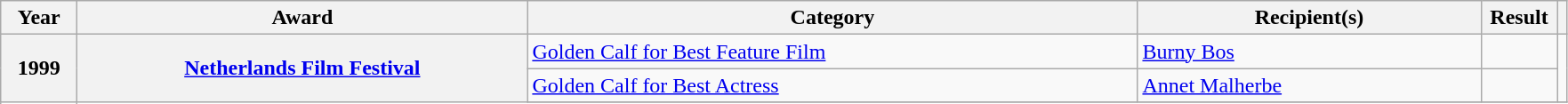<table class="wikitable sortable plainrowheaders">
<tr>
<th scope="col" ! style="width:50px;">Year</th>
<th scope="col" ! style="width:330px;">Award</th>
<th scope="col" ! style="width:450px;">Category</th>
<th scope="col" ! style="width:250px;">Recipient(s)</th>
<th scope="col" ! style="width:50px;">Result</th>
<th scope="col" class="unsortable"></th>
</tr>
<tr>
<th scope="row" rowspan="6">1999</th>
<th scope="row" rowspan="6"><a href='#'>Netherlands Film Festival</a></th>
<td><a href='#'>Golden Calf for Best Feature Film</a></td>
<td><a href='#'>Burny Bos</a></td>
<td></td>
<td rowspan="2"></td>
</tr>
<tr>
<td><a href='#'>Golden Calf for Best Actress</a></td>
<td><a href='#'>Annet Malherbe</a></td>
<td></td>
</tr>
<tr>
</tr>
</table>
